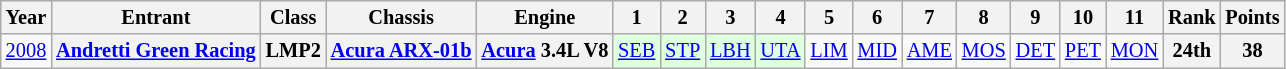<table class="wikitable" style="text-align:center; font-size:85%">
<tr>
<th>Year</th>
<th>Entrant</th>
<th>Class</th>
<th>Chassis</th>
<th>Engine</th>
<th>1</th>
<th>2</th>
<th>3</th>
<th>4</th>
<th>5</th>
<th>6</th>
<th>7</th>
<th>8</th>
<th>9</th>
<th>10</th>
<th>11</th>
<th>Rank</th>
<th>Points</th>
</tr>
<tr>
<td><a href='#'>2008</a></td>
<th nowrap><a href='#'>Andretti Green Racing</a></th>
<th>LMP2</th>
<th nowrap><a href='#'>Acura ARX-01b</a></th>
<th nowrap><a href='#'>Acura</a> 3.4L V8</th>
<td style="background:#DFFFDF;"><a href='#'>SEB</a><br></td>
<td style="background:#DFFFDF;"><a href='#'>STP</a><br></td>
<td style="background:#DFFFDF;"><a href='#'>LBH</a><br></td>
<td style="background:#DFFFDF;"><a href='#'>UTA</a><br></td>
<td><a href='#'>LIM</a></td>
<td><a href='#'>MID</a></td>
<td><a href='#'>AME</a></td>
<td><a href='#'>MOS</a></td>
<td><a href='#'>DET</a></td>
<td><a href='#'>PET</a></td>
<td><a href='#'>MON</a></td>
<th>24th</th>
<th>38</th>
</tr>
</table>
